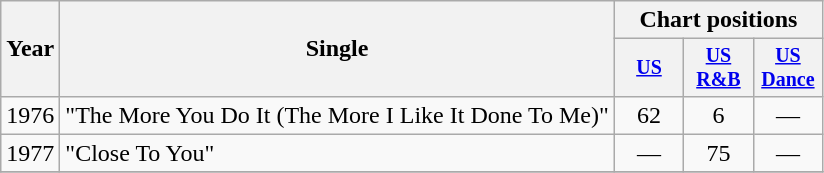<table class="wikitable" style="text-align:center;">
<tr>
<th rowspan="2">Year</th>
<th rowspan="2">Single</th>
<th colspan="3">Chart positions</th>
</tr>
<tr style="font-size:smaller;">
<th width="40"><a href='#'>US</a></th>
<th width="40"><a href='#'>US<br>R&B</a></th>
<th width="40"><a href='#'>US<br>Dance</a></th>
</tr>
<tr>
<td rowspan="1">1976</td>
<td align="left">"The More You Do It (The More I Like It Done To Me)"</td>
<td>62</td>
<td>6</td>
<td>—</td>
</tr>
<tr>
<td rowspan="1">1977</td>
<td align="left">"Close To You"</td>
<td>—</td>
<td>75</td>
<td>—</td>
</tr>
<tr>
</tr>
</table>
